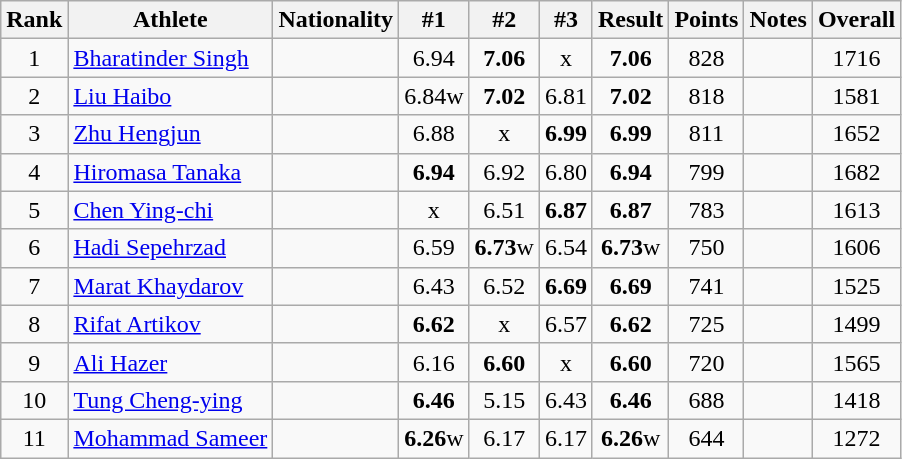<table class="wikitable sortable" style="text-align:center">
<tr>
<th>Rank</th>
<th>Athlete</th>
<th>Nationality</th>
<th>#1</th>
<th>#2</th>
<th>#3</th>
<th>Result</th>
<th>Points</th>
<th>Notes</th>
<th>Overall</th>
</tr>
<tr>
<td>1</td>
<td align=left><a href='#'>Bharatinder Singh</a></td>
<td align=left></td>
<td>6.94</td>
<td><strong>7.06</strong></td>
<td>x</td>
<td><strong>7.06</strong></td>
<td>828</td>
<td></td>
<td>1716</td>
</tr>
<tr>
<td>2</td>
<td align=left><a href='#'>Liu Haibo</a></td>
<td align=left></td>
<td>6.84w</td>
<td><strong>7.02</strong></td>
<td>6.81</td>
<td><strong>7.02</strong></td>
<td>818</td>
<td></td>
<td>1581</td>
</tr>
<tr>
<td>3</td>
<td align=left><a href='#'>Zhu Hengjun</a></td>
<td align=left></td>
<td>6.88</td>
<td>x</td>
<td><strong>6.99</strong></td>
<td><strong>6.99</strong></td>
<td>811</td>
<td></td>
<td>1652</td>
</tr>
<tr>
<td>4</td>
<td align=left><a href='#'>Hiromasa Tanaka</a></td>
<td align=left></td>
<td><strong>6.94</strong></td>
<td>6.92</td>
<td>6.80</td>
<td><strong>6.94</strong></td>
<td>799</td>
<td></td>
<td>1682</td>
</tr>
<tr>
<td>5</td>
<td align=left><a href='#'>Chen Ying-chi</a></td>
<td align=left></td>
<td>x</td>
<td>6.51</td>
<td><strong>6.87</strong></td>
<td><strong>6.87</strong></td>
<td>783</td>
<td></td>
<td>1613</td>
</tr>
<tr>
<td>6</td>
<td align=left><a href='#'>Hadi Sepehrzad</a></td>
<td align=left></td>
<td>6.59</td>
<td><strong>6.73</strong>w</td>
<td>6.54</td>
<td><strong>6.73</strong>w</td>
<td>750</td>
<td></td>
<td>1606</td>
</tr>
<tr>
<td>7</td>
<td align=left><a href='#'>Marat Khaydarov</a></td>
<td align=left></td>
<td>6.43</td>
<td>6.52</td>
<td><strong>6.69</strong></td>
<td><strong>6.69</strong></td>
<td>741</td>
<td></td>
<td>1525</td>
</tr>
<tr>
<td>8</td>
<td align=left><a href='#'>Rifat Artikov</a></td>
<td align=left></td>
<td><strong>6.62</strong></td>
<td>x</td>
<td>6.57</td>
<td><strong>6.62</strong></td>
<td>725</td>
<td></td>
<td>1499</td>
</tr>
<tr>
<td>9</td>
<td align=left><a href='#'>Ali Hazer</a></td>
<td align=left></td>
<td>6.16</td>
<td><strong>6.60</strong></td>
<td>x</td>
<td><strong>6.60</strong></td>
<td>720</td>
<td></td>
<td>1565</td>
</tr>
<tr>
<td>10</td>
<td align=left><a href='#'>Tung Cheng-ying</a></td>
<td align=left></td>
<td><strong>6.46</strong></td>
<td>5.15</td>
<td>6.43</td>
<td><strong>6.46</strong></td>
<td>688</td>
<td></td>
<td>1418</td>
</tr>
<tr>
<td>11</td>
<td align=left><a href='#'>Mohammad Sameer</a></td>
<td align=left></td>
<td><strong>6.26</strong>w</td>
<td>6.17</td>
<td>6.17</td>
<td><strong>6.26</strong>w</td>
<td>644</td>
<td></td>
<td>1272</td>
</tr>
</table>
